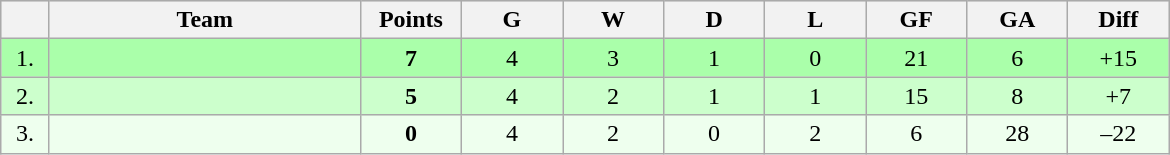<table class=wikitable style="text-align:center">
<tr bgcolor="#DCDCDC">
<th width="25"></th>
<th width="200">Team</th>
<th width="60">Points</th>
<th width="60">G</th>
<th width="60">W</th>
<th width="60">D</th>
<th width="60">L</th>
<th width="60">GF</th>
<th width="60">GA</th>
<th width="60">Diff</th>
</tr>
<tr bgcolor=#AAFFAA>
<td>1.</td>
<td align=left></td>
<td><strong>7</strong></td>
<td>4</td>
<td>3</td>
<td>1</td>
<td>0</td>
<td>21</td>
<td>6</td>
<td>+15</td>
</tr>
<tr bgcolor=#CCFFCC>
<td>2.</td>
<td align=left></td>
<td><strong>5</strong></td>
<td>4</td>
<td>2</td>
<td>1</td>
<td>1</td>
<td>15</td>
<td>8</td>
<td>+7</td>
</tr>
<tr bgcolor=#EEFFEE>
<td>3.</td>
<td align=left></td>
<td><strong>0</strong></td>
<td>4</td>
<td>2</td>
<td>0</td>
<td>2</td>
<td>6</td>
<td>28</td>
<td>–22</td>
</tr>
</table>
